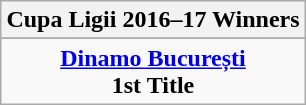<table class="wikitable" style="text-align: center; margin: 0 auto;">
<tr>
<th>Cupa Ligii 2016–17 Winners</th>
</tr>
<tr>
</tr>
<tr>
<td><strong><a href='#'>Dinamo București</a></strong><br><strong>1st Title</strong></td>
</tr>
</table>
